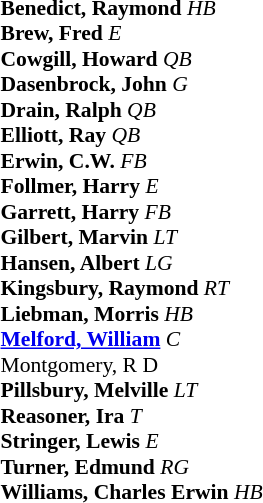<table class="toccolours" style="border-collapse:collapse; font-size:90%;">
<tr>
<td colspan="7" align="center"></td>
</tr>
<tr>
<td colspan=7 align="right"></td>
</tr>
<tr>
<td valign="top"><br><strong>Benedict, Raymond</strong> <em>HB</em><br>
<strong>Brew, Fred</strong> <em>E</em><br>
<strong>Cowgill, Howard</strong> <em>QB</em><br>
<strong>Dasenbrock, John</strong> <em>G</em><br>
<strong>Drain, Ralph</strong> <em>QB</em><br>
<strong>Elliott, Ray</strong> <em>QB</em><br>
<strong>Erwin, C.W.</strong> <em>FB</em><br>
<strong>Follmer, Harry</strong> <em>E</em><br>
<strong>Garrett, Harry</strong> <em>FB</em><br>
<strong>Gilbert, Marvin</strong> <em>LT</em><br>
<strong>Hansen, Albert</strong> <em>LG</em><br>
<strong>Kingsbury, Raymond</strong> <em>RT</em><br>
<strong>Liebman, Morris</strong> <em>HB</em><br>
<strong><a href='#'>Melford, William</a></strong> <em>C</em><br>
Montgomery, R D <br> 
<strong>Pillsbury, Melville</strong> <em>LT</em><br>
<strong>Reasoner, Ira</strong> <em>T</em><br>
<strong>Stringer, Lewis</strong> <em>E</em><br>
<strong>Turner, Edmund</strong> <em>RG</em><br>
<strong>Williams, Charles Erwin</strong> <em>HB</em></td>
</tr>
</table>
